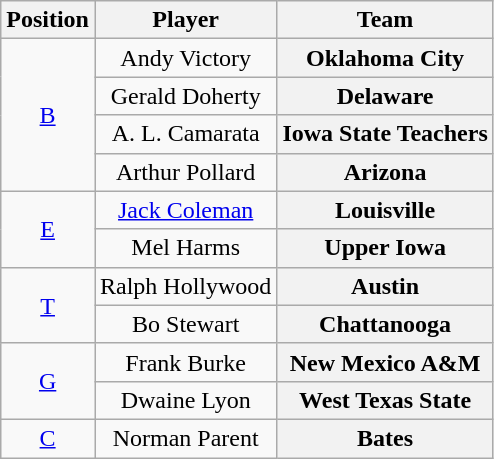<table class="wikitable">
<tr>
<th>Position</th>
<th>Player</th>
<th>Team</th>
</tr>
<tr style="text-align:center;">
<td rowspan="4"><a href='#'>B</a></td>
<td>Andy Victory</td>
<th Style = >Oklahoma City</th>
</tr>
<tr style="text-align:center;">
<td>Gerald Doherty</td>
<th Style = >Delaware</th>
</tr>
<tr style="text-align:center;">
<td>A. L. Camarata</td>
<th Style = >Iowa State Teachers</th>
</tr>
<tr style="text-align:center;">
<td>Arthur Pollard</td>
<th Style = >Arizona</th>
</tr>
<tr style="text-align:center;">
<td rowspan="2"><a href='#'>E</a></td>
<td><a href='#'>Jack Coleman</a></td>
<th Style = >Louisville</th>
</tr>
<tr style="text-align:center;">
<td>Mel Harms</td>
<th Style = >Upper Iowa</th>
</tr>
<tr style="text-align:center;">
<td rowspan="2"><a href='#'>T</a></td>
<td>Ralph Hollywood</td>
<th Style = >Austin</th>
</tr>
<tr style="text-align:center;">
<td>Bo Stewart</td>
<th Style = >Chattanooga</th>
</tr>
<tr style="text-align:center;">
<td rowspan="2"><a href='#'>G</a></td>
<td>Frank Burke</td>
<th Style = >New Mexico A&M</th>
</tr>
<tr style="text-align:center;">
<td>Dwaine Lyon</td>
<th Style = >West Texas State</th>
</tr>
<tr style="text-align:center;">
<td><a href='#'>C</a></td>
<td>Norman Parent</td>
<th Style = >Bates</th>
</tr>
</table>
